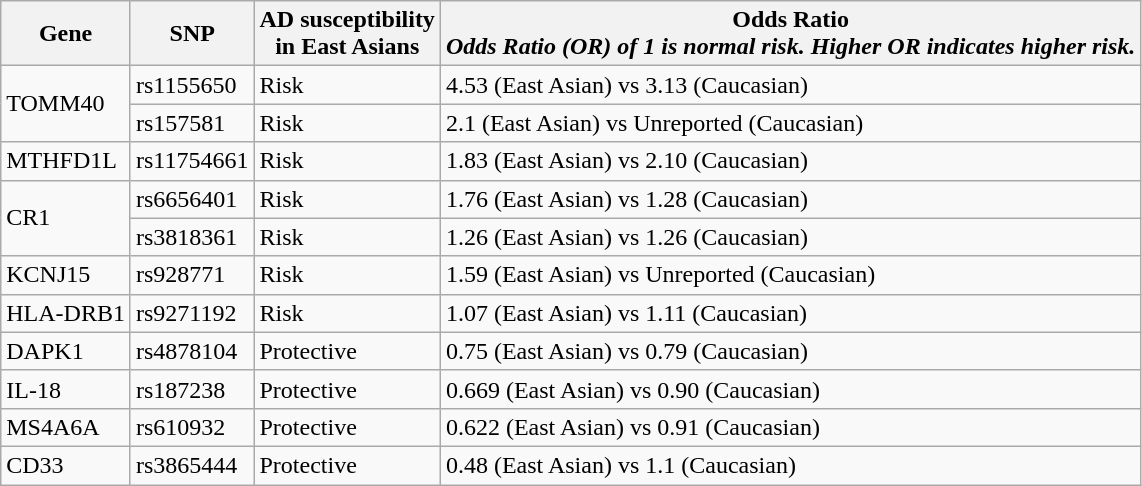<table class="wikitable floatright">
<tr>
<th>Gene</th>
<th>SNP</th>
<th>AD susceptibility<br>in East Asians</th>
<th>Odds Ratio<br><strong><em>Odds Ratio (OR) of 1 is normal risk.</em></strong> <strong><em>Higher OR indicates higher risk.</em></strong></th>
</tr>
<tr>
<td rowspan="2">TOMM40</td>
<td>rs1155650</td>
<td>Risk</td>
<td>4.53 (East Asian) vs 3.13 (Caucasian)</td>
</tr>
<tr>
<td>rs157581</td>
<td>Risk</td>
<td>2.1 (East Asian) vs Unreported (Caucasian)</td>
</tr>
<tr>
<td>MTHFD1L</td>
<td>rs11754661</td>
<td>Risk</td>
<td>1.83 (East Asian) vs 2.10 (Caucasian)</td>
</tr>
<tr>
<td rowspan="2">CR1</td>
<td>rs6656401</td>
<td>Risk</td>
<td>1.76 (East Asian) vs 1.28 (Caucasian)</td>
</tr>
<tr>
<td>rs3818361</td>
<td>Risk</td>
<td>1.26 (East Asian) vs 1.26 (Caucasian)</td>
</tr>
<tr>
<td>KCNJ15</td>
<td>rs928771</td>
<td>Risk</td>
<td>1.59 (East Asian) vs Unreported (Caucasian)</td>
</tr>
<tr>
<td>HLA-DRB1</td>
<td>rs9271192</td>
<td>Risk</td>
<td>1.07 (East Asian) vs 1.11 (Caucasian)</td>
</tr>
<tr>
<td>DAPK1</td>
<td>rs4878104</td>
<td>Protective</td>
<td>0.75 (East Asian) vs 0.79 (Caucasian)</td>
</tr>
<tr>
<td>IL-18</td>
<td>rs187238</td>
<td>Protective</td>
<td>0.669 (East Asian) vs 0.90 (Caucasian)</td>
</tr>
<tr>
<td>MS4A6A</td>
<td>rs610932</td>
<td>Protective</td>
<td>0.622 (East Asian) vs 0.91 (Caucasian)</td>
</tr>
<tr>
<td>CD33</td>
<td>rs3865444</td>
<td>Protective</td>
<td>0.48 (East Asian) vs 1.1 (Caucasian)</td>
</tr>
</table>
